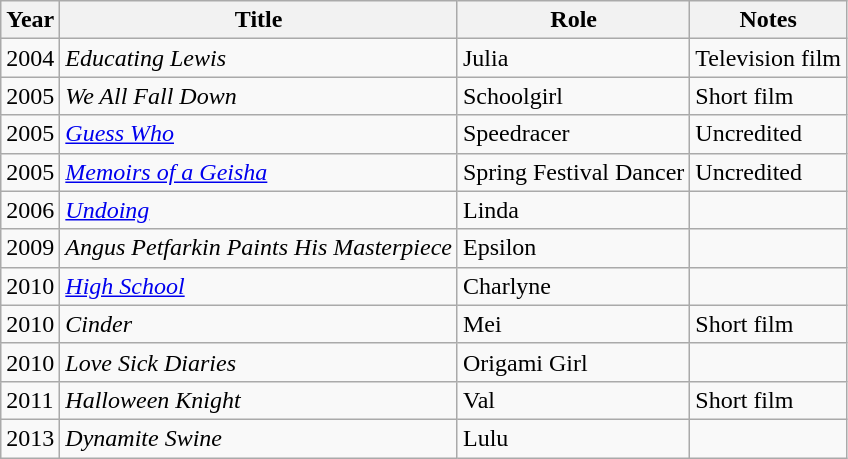<table class="wikitable sortable">
<tr>
<th>Year</th>
<th>Title</th>
<th>Role</th>
<th>Notes</th>
</tr>
<tr>
<td>2004</td>
<td><em>Educating Lewis</em></td>
<td>Julia</td>
<td>Television film</td>
</tr>
<tr>
<td>2005</td>
<td><em>We All Fall Down</em></td>
<td>Schoolgirl</td>
<td>Short film</td>
</tr>
<tr>
<td>2005</td>
<td><em><a href='#'>Guess Who</a></em></td>
<td>Speedracer</td>
<td>Uncredited</td>
</tr>
<tr>
<td>2005</td>
<td><em><a href='#'>Memoirs of a Geisha</a></em></td>
<td>Spring Festival Dancer</td>
<td>Uncredited</td>
</tr>
<tr>
<td>2006</td>
<td><em><a href='#'>Undoing</a></em></td>
<td>Linda</td>
<td></td>
</tr>
<tr>
<td>2009</td>
<td><em>Angus Petfarkin Paints His Masterpiece</em></td>
<td>Epsilon</td>
<td></td>
</tr>
<tr>
<td>2010</td>
<td><em><a href='#'>High School</a></em></td>
<td>Charlyne</td>
<td></td>
</tr>
<tr>
<td>2010</td>
<td><em>Cinder</em></td>
<td>Mei</td>
<td>Short film</td>
</tr>
<tr>
<td>2010</td>
<td><em>Love Sick Diaries</em></td>
<td>Origami Girl</td>
<td></td>
</tr>
<tr>
<td>2011</td>
<td><em>Halloween Knight</em></td>
<td>Val</td>
<td>Short film</td>
</tr>
<tr>
<td>2013</td>
<td><em>Dynamite Swine</em></td>
<td>Lulu</td>
<td></td>
</tr>
</table>
